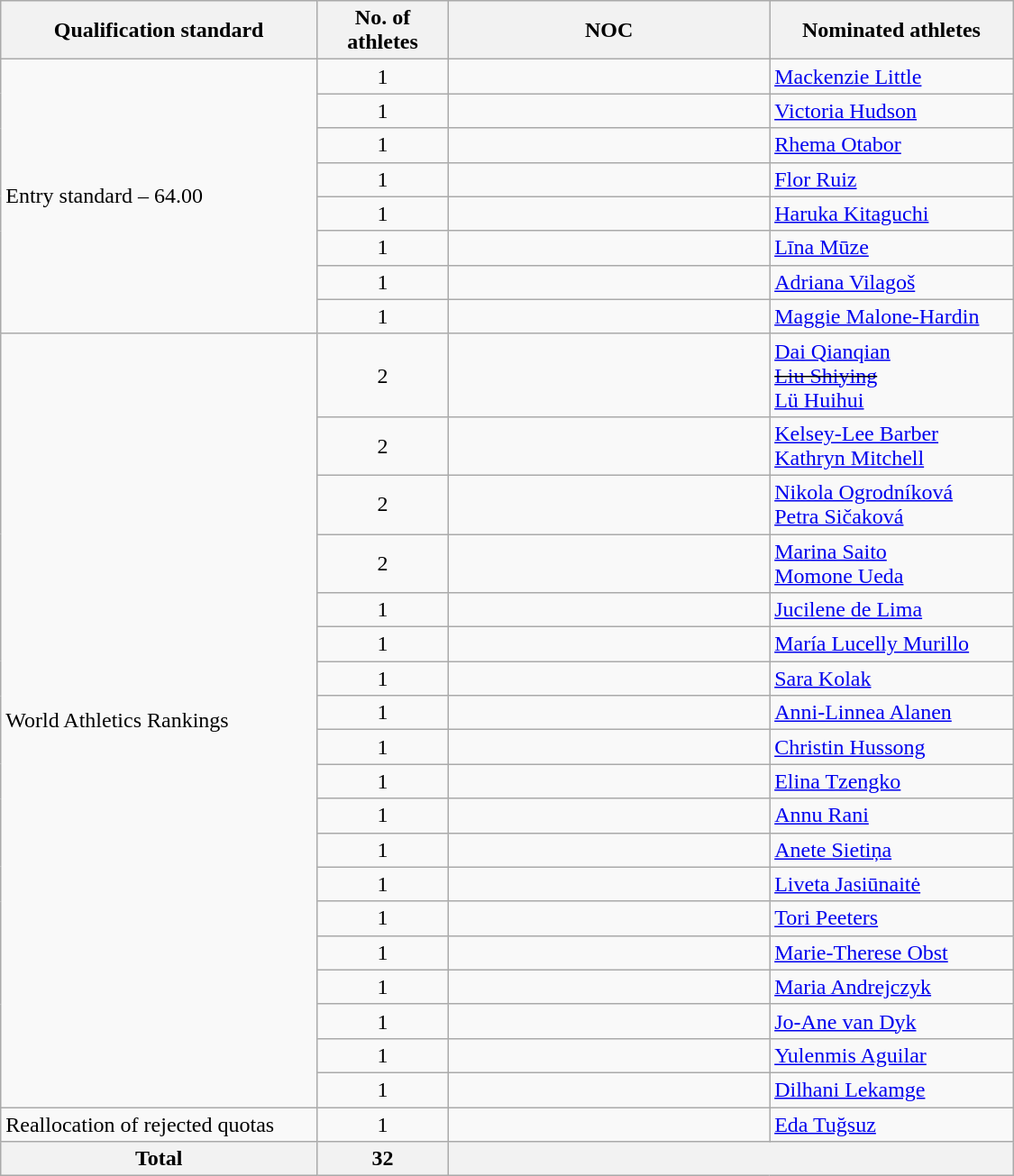<table class="wikitable sortable" style="text-align:left; width:750px;">
<tr>
<th>Qualification standard</th>
<th width=90>No. of athletes</th>
<th width=230>NOC</th>
<th>Nominated athletes</th>
</tr>
<tr>
<td rowspan=8>Entry standard – 64.00</td>
<td align=center>1</td>
<td></td>
<td><a href='#'>Mackenzie Little</a></td>
</tr>
<tr>
<td align=center>1</td>
<td></td>
<td><a href='#'>Victoria Hudson</a></td>
</tr>
<tr>
<td align=center>1</td>
<td></td>
<td><a href='#'>Rhema Otabor</a></td>
</tr>
<tr>
<td align=center>1</td>
<td></td>
<td><a href='#'>Flor Ruiz</a></td>
</tr>
<tr>
<td align=center>1</td>
<td></td>
<td><a href='#'>Haruka Kitaguchi</a></td>
</tr>
<tr>
<td align=center>1</td>
<td></td>
<td><a href='#'>Līna Mūze</a></td>
</tr>
<tr>
<td align=center>1</td>
<td></td>
<td><a href='#'>Adriana Vilagoš</a></td>
</tr>
<tr>
<td align=center>1</td>
<td></td>
<td><a href='#'>Maggie Malone-Hardin</a></td>
</tr>
<tr>
<td rowspan=19>World Athletics Rankings</td>
<td align=center>2</td>
<td></td>
<td><a href='#'>Dai Qianqian</a><br><s><a href='#'>Liu Shiying</a></s><br><a href='#'>Lü Huihui</a></td>
</tr>
<tr>
<td align=center>2</td>
<td></td>
<td><a href='#'>Kelsey-Lee Barber</a><br><a href='#'>Kathryn Mitchell</a></td>
</tr>
<tr>
<td align=center>2</td>
<td></td>
<td><a href='#'>Nikola Ogrodníková</a><br><a href='#'>Petra Sičaková</a></td>
</tr>
<tr>
<td align=center>2</td>
<td></td>
<td><a href='#'>Marina Saito</a><br><a href='#'>Momone Ueda</a></td>
</tr>
<tr>
<td align=center>1</td>
<td></td>
<td><a href='#'>Jucilene de Lima</a></td>
</tr>
<tr>
<td align=center>1</td>
<td></td>
<td><a href='#'>María Lucelly Murillo</a></td>
</tr>
<tr>
<td align=center>1</td>
<td></td>
<td><a href='#'>Sara Kolak</a></td>
</tr>
<tr>
<td align=center>1</td>
<td></td>
<td><a href='#'>Anni-Linnea Alanen</a></td>
</tr>
<tr>
<td align=center>1</td>
<td></td>
<td><a href='#'>Christin Hussong</a></td>
</tr>
<tr>
<td align=center>1</td>
<td></td>
<td><a href='#'>Elina Tzengko</a></td>
</tr>
<tr>
<td align=center>1</td>
<td></td>
<td><a href='#'>Annu Rani</a></td>
</tr>
<tr>
<td align=center>1</td>
<td></td>
<td><a href='#'>Anete Sietiņa</a></td>
</tr>
<tr>
<td align=center>1</td>
<td></td>
<td><a href='#'>Liveta Jasiūnaitė</a></td>
</tr>
<tr>
<td align=center>1</td>
<td></td>
<td><a href='#'>Tori Peeters</a></td>
</tr>
<tr>
<td align=center>1</td>
<td></td>
<td><a href='#'>Marie-Therese Obst</a></td>
</tr>
<tr>
<td align=center>1</td>
<td></td>
<td><a href='#'>Maria Andrejczyk</a></td>
</tr>
<tr>
<td align=center>1</td>
<td></td>
<td><a href='#'>Jo-Ane van Dyk</a></td>
</tr>
<tr>
<td align=center>1</td>
<td></td>
<td><a href='#'>Yulenmis Aguilar</a></td>
</tr>
<tr>
<td align=center>1</td>
<td></td>
<td><a href='#'>Dilhani Lekamge</a></td>
</tr>
<tr>
<td>Reallocation of rejected quotas</td>
<td align=center>1</td>
<td></td>
<td><a href='#'>Eda Tuğsuz</a></td>
</tr>
<tr>
<th>Total</th>
<th>32</th>
<th colspan=2></th>
</tr>
</table>
